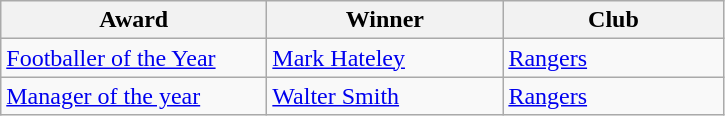<table class="wikitable">
<tr>
<th width=170>Award</th>
<th width=150>Winner</th>
<th width=140>Club</th>
</tr>
<tr>
<td><a href='#'>Footballer of the Year</a></td>
<td> <a href='#'>Mark Hateley</a></td>
<td><a href='#'>Rangers</a></td>
</tr>
<tr>
<td><a href='#'>Manager of the year</a></td>
<td> <a href='#'>Walter Smith</a></td>
<td><a href='#'>Rangers</a></td>
</tr>
</table>
